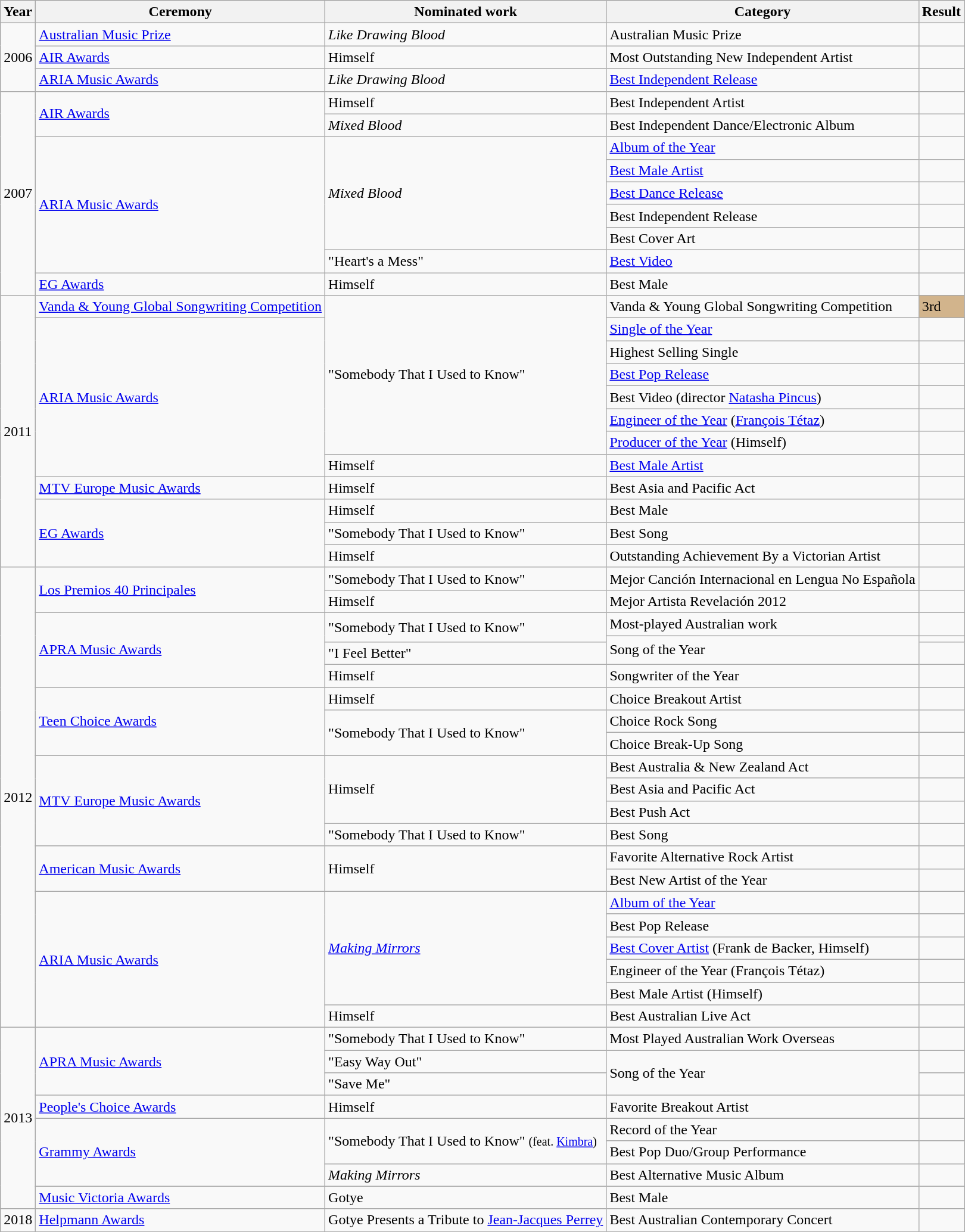<table class="wikitable">
<tr>
<th>Year</th>
<th>Ceremony</th>
<th>Nominated work</th>
<th>Category</th>
<th>Result</th>
</tr>
<tr>
<td rowspan="3">2006</td>
<td><a href='#'>Australian Music Prize</a></td>
<td><em>Like Drawing Blood</em></td>
<td>Australian Music Prize</td>
<td></td>
</tr>
<tr>
<td><a href='#'>AIR Awards</a></td>
<td>Himself</td>
<td>Most Outstanding New Independent Artist</td>
<td></td>
</tr>
<tr>
<td><a href='#'>ARIA Music Awards</a></td>
<td><em>Like Drawing Blood</em></td>
<td><a href='#'>Best Independent Release</a></td>
<td></td>
</tr>
<tr>
<td rowspan="9">2007</td>
<td rowspan="2"><a href='#'>AIR Awards</a></td>
<td>Himself</td>
<td>Best Independent Artist</td>
<td></td>
</tr>
<tr>
<td><em>Mixed Blood</em></td>
<td>Best Independent Dance/Electronic Album</td>
<td></td>
</tr>
<tr>
<td rowspan="6"><a href='#'>ARIA Music Awards</a></td>
<td rowspan="5"><em>Mixed Blood</em></td>
<td><a href='#'>Album of the Year</a></td>
<td></td>
</tr>
<tr>
<td><a href='#'>Best Male Artist</a></td>
<td></td>
</tr>
<tr>
<td><a href='#'>Best Dance Release</a></td>
<td></td>
</tr>
<tr>
<td>Best Independent Release</td>
<td></td>
</tr>
<tr>
<td>Best Cover Art</td>
<td></td>
</tr>
<tr>
<td>"Heart's a Mess"</td>
<td><a href='#'>Best Video</a></td>
<td></td>
</tr>
<tr>
<td><a href='#'>EG Awards</a></td>
<td>Himself</td>
<td>Best Male</td>
<td></td>
</tr>
<tr>
<td rowspan="12">2011</td>
<td><a href='#'>Vanda & Young Global Songwriting Competition</a></td>
<td rowspan="7">"Somebody That I Used to Know"</td>
<td>Vanda & Young Global Songwriting Competition</td>
<td style="background:tan;">3rd</td>
</tr>
<tr>
<td rowspan="7"><a href='#'>ARIA Music Awards</a></td>
<td><a href='#'>Single of the Year</a></td>
<td></td>
</tr>
<tr>
<td>Highest Selling Single</td>
<td></td>
</tr>
<tr>
<td><a href='#'>Best Pop Release</a></td>
<td></td>
</tr>
<tr>
<td>Best Video (director <a href='#'>Natasha Pincus</a>)</td>
<td></td>
</tr>
<tr>
<td><a href='#'>Engineer of the Year</a> (<a href='#'>François Tétaz</a>)</td>
<td></td>
</tr>
<tr>
<td><a href='#'>Producer of the Year</a> (Himself)</td>
<td></td>
</tr>
<tr>
<td>Himself</td>
<td><a href='#'>Best Male Artist</a></td>
<td></td>
</tr>
<tr>
<td><a href='#'>MTV Europe Music Awards</a></td>
<td>Himself</td>
<td>Best Asia and Pacific Act</td>
<td></td>
</tr>
<tr>
<td rowspan="3"><a href='#'>EG Awards</a></td>
<td>Himself</td>
<td>Best Male</td>
<td></td>
</tr>
<tr>
<td>"Somebody That I Used to Know"</td>
<td>Best Song</td>
<td></td>
</tr>
<tr>
<td>Himself</td>
<td>Outstanding Achievement By a Victorian Artist</td>
<td></td>
</tr>
<tr>
<td rowspan="21">2012</td>
<td rowspan="2"><a href='#'>Los Premios 40 Principales</a></td>
<td>"Somebody That I Used to Know"</td>
<td>Mejor Canción Internacional en Lengua No Española</td>
<td></td>
</tr>
<tr>
<td>Himself</td>
<td>Mejor Artista Revelación 2012</td>
<td></td>
</tr>
<tr>
<td rowspan="4"><a href='#'>APRA Music Awards</a></td>
<td rowspan=2>"Somebody That I Used to Know"</td>
<td>Most-played Australian work</td>
<td></td>
</tr>
<tr>
<td rowspan=2>Song of the Year</td>
<td></td>
</tr>
<tr>
<td>"I Feel Better"</td>
<td></td>
</tr>
<tr>
<td>Himself</td>
<td>Songwriter of the Year</td>
<td></td>
</tr>
<tr>
<td rowspan="3"><a href='#'>Teen Choice Awards</a></td>
<td>Himself</td>
<td>Choice Breakout Artist</td>
<td></td>
</tr>
<tr>
<td rowspan="2">"Somebody That I Used to Know"</td>
<td>Choice Rock Song</td>
<td></td>
</tr>
<tr>
<td>Choice Break-Up Song</td>
<td></td>
</tr>
<tr>
<td rowspan="4"><a href='#'>MTV Europe Music Awards</a></td>
<td rowspan="3">Himself</td>
<td>Best Australia & New Zealand Act</td>
<td></td>
</tr>
<tr>
<td>Best Asia and Pacific Act</td>
<td></td>
</tr>
<tr>
<td>Best Push Act</td>
<td></td>
</tr>
<tr>
<td>"Somebody That I Used to Know"</td>
<td>Best Song</td>
<td></td>
</tr>
<tr>
<td rowspan="2"><a href='#'>American Music Awards</a></td>
<td rowspan="2">Himself</td>
<td>Favorite Alternative Rock Artist</td>
<td></td>
</tr>
<tr>
<td>Best New Artist of the Year</td>
<td></td>
</tr>
<tr>
<td rowspan="6"><a href='#'>ARIA Music Awards</a></td>
<td rowspan="5"><em><a href='#'>Making Mirrors</a></em></td>
<td><a href='#'>Album of the Year</a></td>
<td></td>
</tr>
<tr>
<td>Best Pop Release</td>
<td></td>
</tr>
<tr>
<td><a href='#'>Best Cover Artist</a> (Frank de Backer, Himself)</td>
<td></td>
</tr>
<tr>
<td>Engineer of the Year (François Tétaz)</td>
<td></td>
</tr>
<tr>
<td>Best Male Artist (Himself)</td>
<td></td>
</tr>
<tr>
<td>Himself</td>
<td>Best Australian Live Act</td>
<td></td>
</tr>
<tr>
<td rowspan="8">2013</td>
<td rowspan="3"><a href='#'>APRA Music Awards</a></td>
<td>"Somebody That I Used to Know"</td>
<td>Most Played Australian Work Overseas</td>
<td></td>
</tr>
<tr>
<td>"Easy Way Out"</td>
<td rowspan="2">Song of the Year</td>
<td></td>
</tr>
<tr>
<td>"Save Me"</td>
<td></td>
</tr>
<tr>
<td><a href='#'>People's Choice Awards</a></td>
<td>Himself</td>
<td>Favorite Breakout Artist</td>
<td></td>
</tr>
<tr>
<td rowspan="3"><a href='#'>Grammy Awards</a></td>
<td rowspan=2>"Somebody That I Used to Know" <small>(feat. <a href='#'>Kimbra</a>)</small></td>
<td>Record of the Year</td>
<td></td>
</tr>
<tr>
<td>Best Pop Duo/Group Performance</td>
<td></td>
</tr>
<tr>
<td><em>Making Mirrors</em></td>
<td>Best Alternative Music Album</td>
<td></td>
</tr>
<tr>
<td><a href='#'>Music Victoria Awards</a></td>
<td>Gotye</td>
<td>Best Male</td>
<td></td>
</tr>
<tr>
<td>2018</td>
<td><a href='#'>Helpmann Awards</a></td>
<td>Gotye Presents a Tribute to <a href='#'>Jean-Jacques Perrey</a></td>
<td>Best Australian Contemporary Concert</td>
<td></td>
</tr>
</table>
